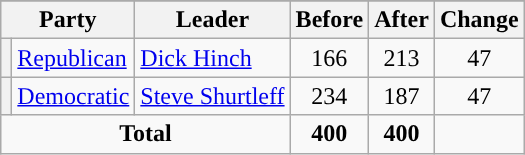<table class="wikitable" style="text-align:center;">
<tr>
</tr>
<tr>
<th colspan=2>Party</th>
<th>Leader</th>
<th>Before</th>
<th>After</th>
<th>Change</th>
</tr>
<tr>
<th style="background-color:"></th>
<td style="text-align:left;"><a href='#'>Republican</a></td>
<td style="text-align:left;"><a href='#'>Dick Hinch</a></td>
<td>166</td>
<td>213</td>
<td> 47</td>
</tr>
<tr>
<th style="background-color:"></th>
<td style="text-align:left;"><a href='#'>Democratic</a></td>
<td style="text-align:left;"><a href='#'>Steve Shurtleff</a></td>
<td>234</td>
<td>187</td>
<td> 47</td>
</tr>
<tr>
<td colspan=3><strong>Total</strong></td>
<td><strong>400</strong></td>
<td><strong>400</strong></td>
<td></td>
</tr>
</table>
